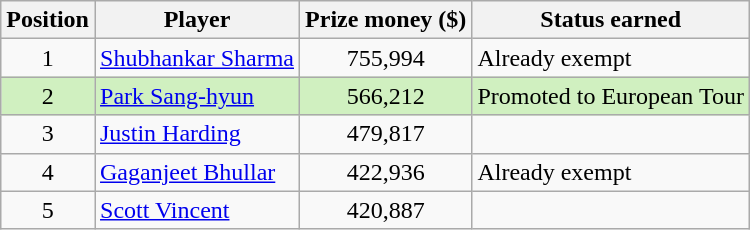<table class="wikitable">
<tr>
<th>Position</th>
<th>Player</th>
<th>Prize money ($)</th>
<th>Status earned</th>
</tr>
<tr>
<td align=center>1</td>
<td> <a href='#'>Shubhankar Sharma</a></td>
<td align=center>755,994</td>
<td>Already exempt</td>
</tr>
<tr style="background:#D0F0C0;">
<td align=center>2</td>
<td> <a href='#'>Park Sang-hyun</a></td>
<td align=center>566,212</td>
<td>Promoted to European Tour</td>
</tr>
<tr>
<td align=center>3</td>
<td> <a href='#'>Justin Harding</a></td>
<td align=center>479,817</td>
<td></td>
</tr>
<tr>
<td align=center>4</td>
<td> <a href='#'>Gaganjeet Bhullar</a></td>
<td align=center>422,936</td>
<td>Already exempt</td>
</tr>
<tr>
<td align=center>5</td>
<td> <a href='#'>Scott Vincent</a></td>
<td align=center>420,887</td>
<td></td>
</tr>
</table>
